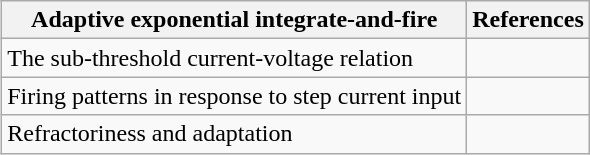<table class="wikitable" style="float:right; margin-left:15px">
<tr>
<th>Adaptive exponential integrate-and-fire</th>
<th>References</th>
</tr>
<tr>
<td>The sub-threshold current-voltage relation</td>
<td></td>
</tr>
<tr>
<td>Firing patterns in response to step current input</td>
<td></td>
</tr>
<tr>
<td>Refractoriness and adaptation</td>
<td></td>
</tr>
</table>
